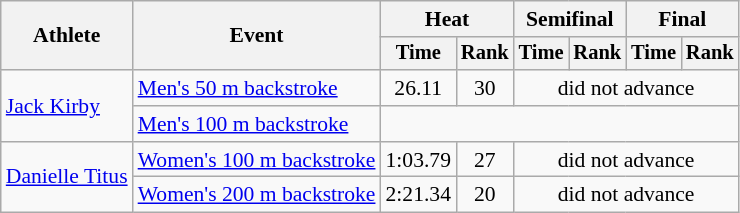<table class=wikitable style="font-size:90%">
<tr>
<th rowspan="2">Athlete</th>
<th rowspan="2">Event</th>
<th colspan="2">Heat</th>
<th colspan="2">Semifinal</th>
<th colspan="2">Final</th>
</tr>
<tr style="font-size:95%">
<th>Time</th>
<th>Rank</th>
<th>Time</th>
<th>Rank</th>
<th>Time</th>
<th>Rank</th>
</tr>
<tr align=center>
<td align=left rowspan=2><a href='#'>Jack Kirby</a></td>
<td align=left><a href='#'>Men's 50 m backstroke</a></td>
<td>26.11</td>
<td>30</td>
<td colspan=4>did not advance</td>
</tr>
<tr align=center>
<td align=left><a href='#'>Men's 100 m backstroke</a></td>
<td colspan=6></td>
</tr>
<tr align=center>
<td align=left rowspan=2><a href='#'>Danielle Titus</a></td>
<td align=left><a href='#'>Women's 100 m backstroke</a></td>
<td>1:03.79</td>
<td>27</td>
<td colspan=4>did not advance</td>
</tr>
<tr align=center>
<td align=left><a href='#'>Women's 200 m backstroke</a></td>
<td>2:21.34</td>
<td>20</td>
<td colspan=4>did not advance</td>
</tr>
</table>
